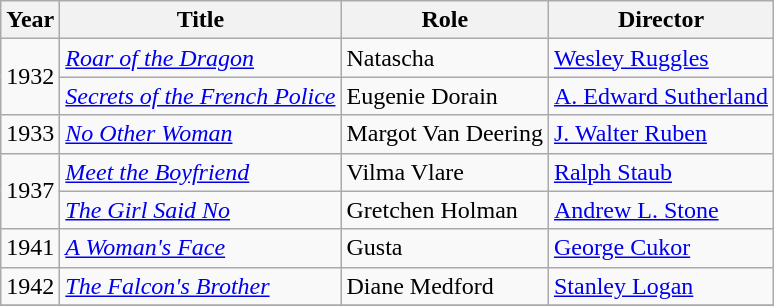<table class="wikitable sortable">
<tr>
<th>Year</th>
<th>Title</th>
<th>Role</th>
<th>Director</th>
</tr>
<tr>
<td rowspan=2>1932</td>
<td><em><a href='#'>Roar of the Dragon</a></em></td>
<td>Natascha</td>
<td><a href='#'>Wesley Ruggles</a></td>
</tr>
<tr>
<td><em><a href='#'>Secrets of the French Police</a></em></td>
<td>Eugenie Dorain</td>
<td><a href='#'>A. Edward Sutherland</a></td>
</tr>
<tr>
<td>1933</td>
<td><em><a href='#'>No Other Woman</a></em></td>
<td>Margot Van Deering</td>
<td><a href='#'>J. Walter Ruben</a></td>
</tr>
<tr>
<td rowspan=2>1937</td>
<td><em><a href='#'>Meet the Boyfriend</a></em></td>
<td>Vilma Vlare</td>
<td><a href='#'>Ralph Staub</a></td>
</tr>
<tr>
<td><em><a href='#'>The Girl Said No</a></em></td>
<td>Gretchen Holman</td>
<td><a href='#'>Andrew L. Stone</a></td>
</tr>
<tr>
<td>1941</td>
<td><em><a href='#'>A Woman's Face</a></em></td>
<td>Gusta</td>
<td><a href='#'>George Cukor</a></td>
</tr>
<tr>
<td>1942</td>
<td><em><a href='#'>The Falcon's Brother</a></em></td>
<td>Diane Medford</td>
<td><a href='#'>Stanley Logan</a></td>
</tr>
<tr>
</tr>
</table>
